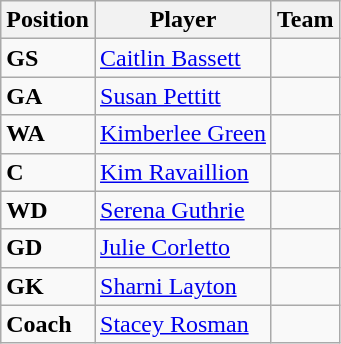<table class="wikitable collapsible">
<tr>
<th>Position</th>
<th>Player</th>
<th>Team</th>
</tr>
<tr>
<td><strong>GS</strong></td>
<td> <a href='#'>Caitlin Bassett</a></td>
<td></td>
</tr>
<tr>
<td><strong>GA</strong></td>
<td> <a href='#'>Susan Pettitt</a></td>
<td></td>
</tr>
<tr>
<td><strong>WA</strong></td>
<td> <a href='#'>Kimberlee Green</a></td>
<td></td>
</tr>
<tr>
<td><strong>C</strong></td>
<td> <a href='#'>Kim Ravaillion</a></td>
<td></td>
</tr>
<tr>
<td><strong>WD</strong></td>
<td> <a href='#'>Serena Guthrie</a></td>
<td></td>
</tr>
<tr>
<td><strong>GD</strong></td>
<td> <a href='#'>Julie Corletto</a></td>
<td></td>
</tr>
<tr>
<td><strong>GK</strong></td>
<td> <a href='#'>Sharni Layton</a></td>
<td></td>
</tr>
<tr>
<td><strong>Coach</strong></td>
<td> <a href='#'>Stacey Rosman</a></td>
<td></td>
</tr>
</table>
